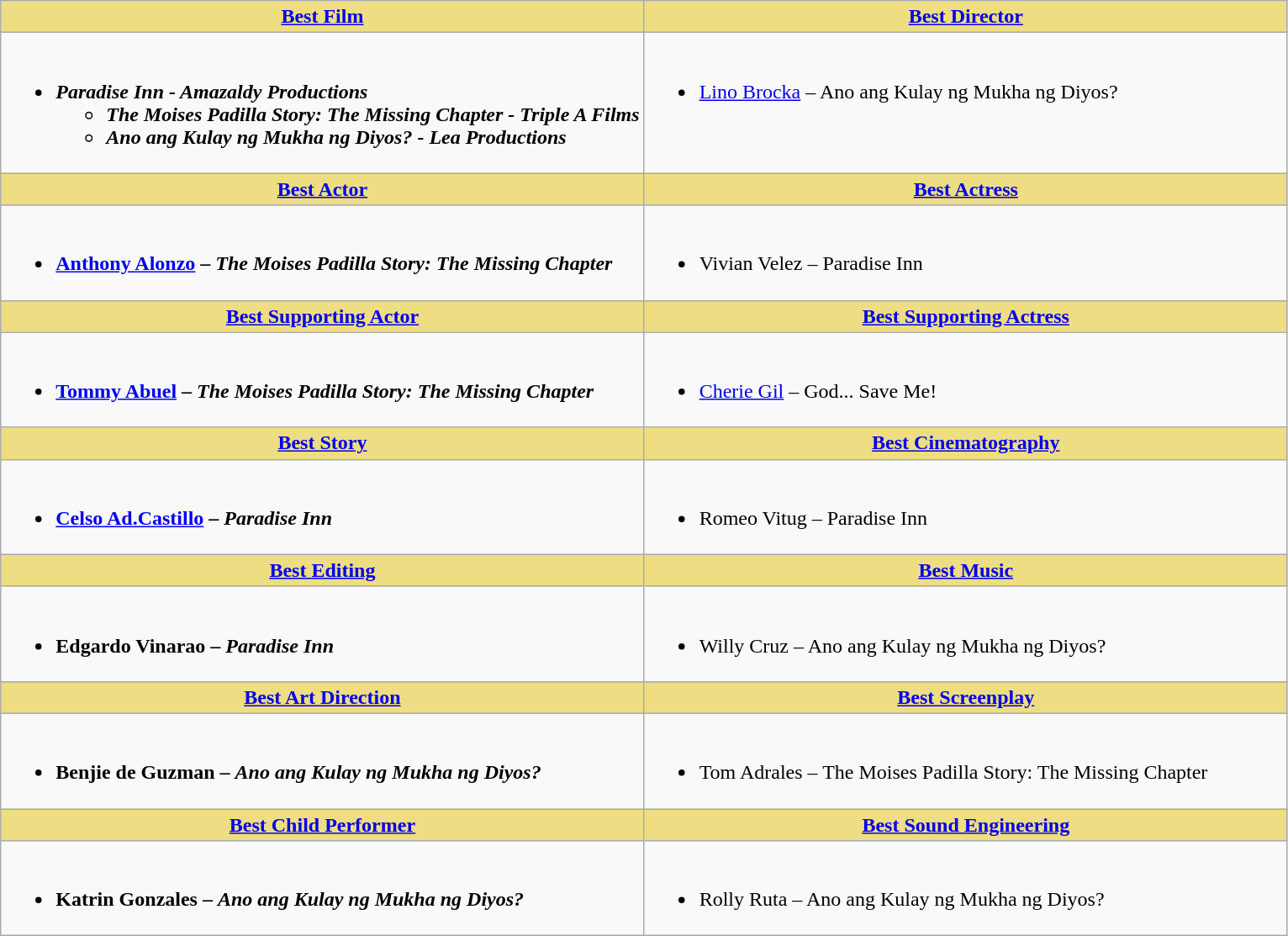<table class=wikitable>
<tr>
<th style="background:#EEDD82; width:50%"><a href='#'>Best Film</a></th>
<th style="background:#EEDD82; width:50%"><a href='#'>Best Director</a></th>
</tr>
<tr>
<td valign="top"><br><ul><li><strong><em>Paradise Inn<em> - Amazaldy Productions<strong><ul><li></em>The Moises Padilla Story: The Missing Chapter<em> - Triple A Films </li><li></em>Ano ang Kulay ng Mukha ng Diyos?<em> - Lea Productions </li></ul></li></ul></td>
<td valign="top"><br><ul><li></strong><a href='#'>Lino Brocka</a> – </em>Ano ang Kulay ng Mukha ng Diyos?</em></strong></li></ul></td>
</tr>
<tr>
<th style="background:#EEDD82; width:50%"><a href='#'>Best Actor</a></th>
<th style="background:#EEDD82; width:50%"><a href='#'>Best Actress</a></th>
</tr>
<tr>
<td valign="top"><br><ul><li><strong><a href='#'>Anthony Alonzo</a> – <em>The Moises Padilla Story: The Missing Chapter<strong><em></li></ul></td>
<td valign="top"><br><ul><li></strong>Vivian Velez – </em>Paradise Inn</em></strong></li></ul></td>
</tr>
<tr>
<th style="background:#EEDD82; width:50%"><a href='#'>Best Supporting Actor</a></th>
<th style="background:#EEDD82; width:50%"><a href='#'>Best Supporting Actress</a></th>
</tr>
<tr>
<td valign="top"><br><ul><li><strong><a href='#'>Tommy Abuel</a> – <em>The Moises Padilla Story: The Missing Chapter<strong><em></li></ul></td>
<td valign="top"><br><ul><li></strong><a href='#'>Cherie Gil</a> – </em>God... Save Me!</em></strong></li></ul></td>
</tr>
<tr>
<th style="background:#EEDD82; width:50%"><a href='#'>Best Story</a></th>
<th style="background:#EEDD82; width:50%"><a href='#'>Best Cinematography</a></th>
</tr>
<tr>
<td valign="top"><br><ul><li><strong><a href='#'>Celso Ad.Castillo</a> – <em>Paradise Inn<strong><em></li></ul></td>
<td valign="top"><br><ul><li></strong>Romeo Vitug – </em>Paradise Inn</em></strong></li></ul></td>
</tr>
<tr>
<th style="background:#EEDD82; width:50%"><a href='#'>Best Editing</a></th>
<th style="background:#EEDD82; width:50%"><a href='#'>Best Music</a></th>
</tr>
<tr>
<td valign="top"><br><ul><li><strong>Edgardo Vinarao – <em>Paradise Inn<strong><em></li></ul></td>
<td valign="top"><br><ul><li></strong>Willy Cruz – </em>Ano ang Kulay ng Mukha ng Diyos?</em></strong></li></ul></td>
</tr>
<tr>
<th style="background:#EEDD82; width:50%"><a href='#'>Best Art Direction</a></th>
<th style="background:#EEDD82; width:50%"><a href='#'>Best Screenplay</a></th>
</tr>
<tr>
<td valign="top"><br><ul><li><strong>Benjie de Guzman – <em>Ano ang Kulay ng Mukha ng Diyos?<strong><em></li></ul></td>
<td valign="top"><br><ul><li></strong>Tom Adrales – </em>The Moises Padilla Story: The Missing Chapter</em></strong></li></ul></td>
</tr>
<tr>
<th style="background:#EEDD82; width:50%"><a href='#'>Best Child Performer</a></th>
<th style="background:#EEDD82; width:50%"><a href='#'>Best Sound Engineering</a></th>
</tr>
<tr>
<td valign="top"><br><ul><li><strong>Katrin Gonzales – <em>Ano ang Kulay ng Mukha ng Diyos?<strong><em></li></ul></td>
<td valign="top"><br><ul><li></strong>Rolly Ruta – </em>Ano ang Kulay ng Mukha ng Diyos?</em></strong></li></ul></td>
</tr>
</table>
